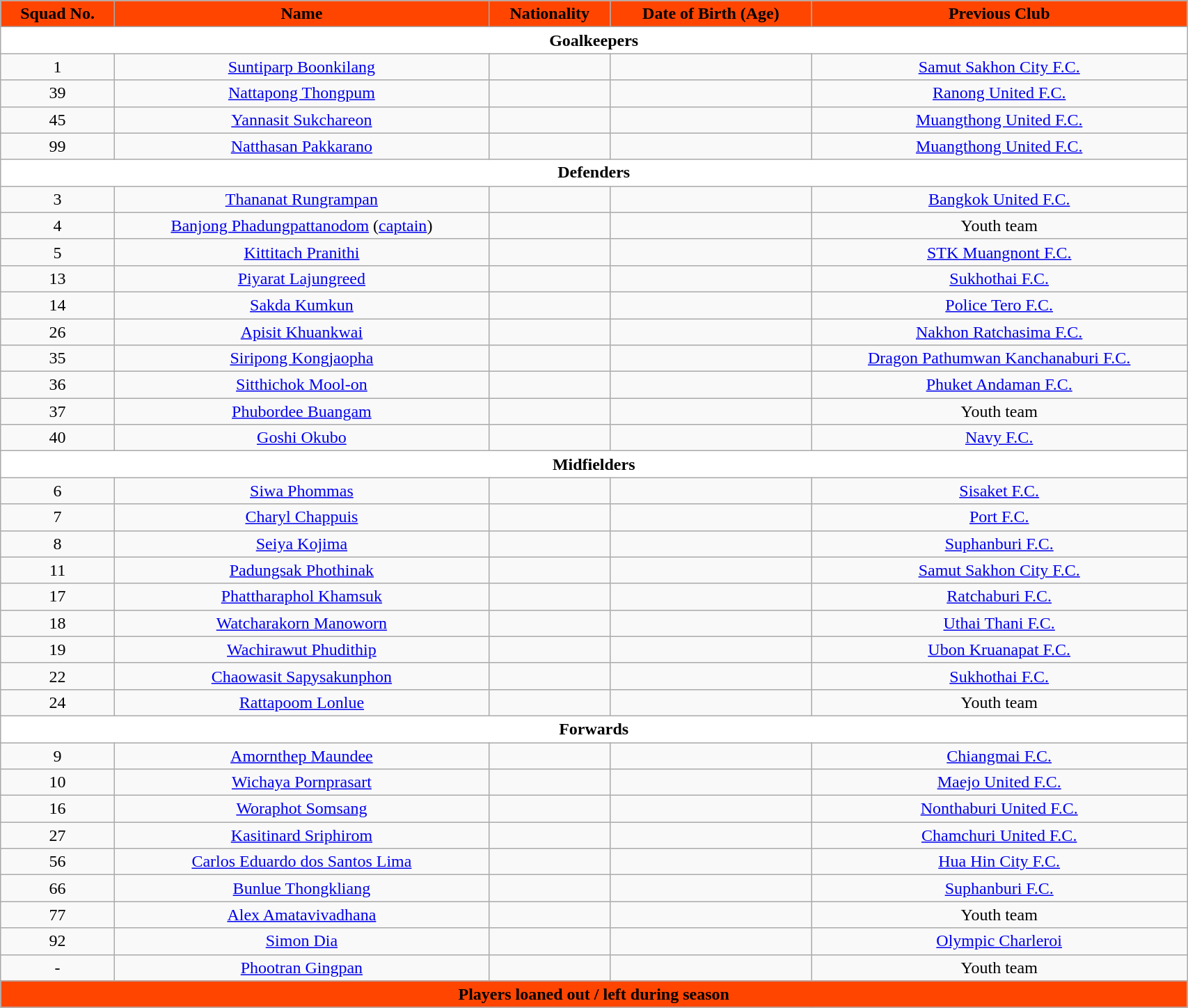<table class="wikitable" style="text-align:center; font-size:100%; width:90%;">
<tr>
<th style="background:orangered; color:black; text-align:center;">Squad No.</th>
<th style="background:orangered; color:black; text-align:center;">Name</th>
<th style="background:orangered; color:black; text-align:center;">Nationality</th>
<th style="background:orangered; color:black; text-align:center;">Date of Birth (Age)</th>
<th style="background:orangered; color:black; text-align:center;">Previous Club</th>
</tr>
<tr>
<th colspan="8" style="background:white; color:black; text-align:center">Goalkeepers</th>
</tr>
<tr>
<td>1</td>
<td><a href='#'>Suntiparp Boonkilang</a></td>
<td></td>
<td></td>
<td> <a href='#'>Samut Sakhon City F.C.</a></td>
</tr>
<tr>
<td>39</td>
<td><a href='#'>Nattapong Thongpum</a></td>
<td></td>
<td></td>
<td> <a href='#'>Ranong United F.C.</a></td>
</tr>
<tr>
<td>45</td>
<td><a href='#'>Yannasit Sukchareon</a></td>
<td></td>
<td></td>
<td> <a href='#'>Muangthong United F.C.</a></td>
</tr>
<tr>
<td>99</td>
<td><a href='#'>Natthasan Pakkarano</a></td>
<td></td>
<td></td>
<td> <a href='#'>Muangthong United F.C.</a></td>
</tr>
<tr>
<th colspan="8" style="background:white; color:black; text-align:center">Defenders</th>
</tr>
<tr>
<td>3</td>
<td><a href='#'>Thananat Rungrampan</a></td>
<td></td>
<td></td>
<td> <a href='#'>Bangkok United F.C.</a></td>
</tr>
<tr>
<td>4</td>
<td><a href='#'>Banjong Phadungpattanodom</a> (<a href='#'>captain</a>)</td>
<td></td>
<td></td>
<td>Youth team</td>
</tr>
<tr>
<td>5</td>
<td><a href='#'>Kittitach Pranithi</a></td>
<td></td>
<td></td>
<td> <a href='#'>STK Muangnont F.C.</a></td>
</tr>
<tr>
<td>13</td>
<td><a href='#'>Piyarat Lajungreed</a></td>
<td></td>
<td></td>
<td> <a href='#'>Sukhothai F.C.</a></td>
</tr>
<tr>
<td>14</td>
<td><a href='#'>Sakda Kumkun</a></td>
<td></td>
<td></td>
<td> <a href='#'>Police Tero F.C.</a></td>
</tr>
<tr>
<td>26</td>
<td><a href='#'>Apisit Khuankwai</a></td>
<td></td>
<td></td>
<td> <a href='#'>Nakhon Ratchasima F.C.</a></td>
</tr>
<tr>
<td>35</td>
<td><a href='#'>Siripong Kongjaopha</a></td>
<td></td>
<td></td>
<td> <a href='#'>Dragon Pathumwan Kanchanaburi F.C.</a></td>
</tr>
<tr>
<td>36</td>
<td><a href='#'>Sitthichok Mool-on</a></td>
<td></td>
<td></td>
<td> <a href='#'>Phuket Andaman F.C.</a></td>
</tr>
<tr>
<td>37</td>
<td><a href='#'>Phubordee Buangam</a></td>
<td></td>
<td></td>
<td>Youth team</td>
</tr>
<tr>
<td>40</td>
<td><a href='#'>Goshi Okubo</a></td>
<td></td>
<td></td>
<td> <a href='#'>Navy F.C.</a></td>
</tr>
<tr>
<th colspan="8" style="background:white; color:black; text-align:center">Midfielders</th>
</tr>
<tr>
<td>6</td>
<td><a href='#'>Siwa Phommas</a></td>
<td></td>
<td></td>
<td> <a href='#'>Sisaket F.C.</a></td>
</tr>
<tr>
<td>7</td>
<td><a href='#'>Charyl Chappuis</a></td>
<td></td>
<td></td>
<td> <a href='#'>Port F.C.</a></td>
</tr>
<tr>
<td>8</td>
<td><a href='#'>Seiya Kojima</a></td>
<td></td>
<td></td>
<td> <a href='#'>Suphanburi F.C.</a></td>
</tr>
<tr>
<td>11</td>
<td><a href='#'>Padungsak Phothinak</a></td>
<td></td>
<td></td>
<td> <a href='#'>Samut Sakhon City F.C.</a></td>
</tr>
<tr>
<td>17</td>
<td><a href='#'>Phattharaphol Khamsuk</a></td>
<td></td>
<td></td>
<td> <a href='#'>Ratchaburi F.C.</a></td>
</tr>
<tr>
<td>18</td>
<td><a href='#'>Watcharakorn Manoworn</a></td>
<td></td>
<td></td>
<td> <a href='#'>Uthai Thani F.C.</a></td>
</tr>
<tr>
<td>19</td>
<td><a href='#'>Wachirawut Phudithip</a></td>
<td></td>
<td></td>
<td> <a href='#'>Ubon Kruanapat F.C.</a></td>
</tr>
<tr>
<td>22</td>
<td><a href='#'>Chaowasit Sapysakunphon</a></td>
<td></td>
<td></td>
<td> <a href='#'>Sukhothai F.C.</a></td>
</tr>
<tr>
<td>24</td>
<td><a href='#'>Rattapoom Lonlue</a></td>
<td></td>
<td></td>
<td>Youth team</td>
</tr>
<tr>
<th colspan="8" style="background:white; color:black; text-align:center">Forwards</th>
</tr>
<tr>
<td>9</td>
<td><a href='#'>Amornthep Maundee</a></td>
<td></td>
<td></td>
<td> <a href='#'>Chiangmai F.C.</a></td>
</tr>
<tr>
<td>10</td>
<td><a href='#'>Wichaya Pornprasart</a></td>
<td></td>
<td></td>
<td> <a href='#'>Maejo United F.C.</a></td>
</tr>
<tr>
<td>16</td>
<td><a href='#'>Woraphot Somsang</a></td>
<td></td>
<td></td>
<td> <a href='#'>Nonthaburi United F.C.</a></td>
</tr>
<tr>
<td>27</td>
<td><a href='#'>Kasitinard Sriphirom</a></td>
<td></td>
<td></td>
<td> <a href='#'>Chamchuri United F.C.</a></td>
</tr>
<tr>
<td>56</td>
<td><a href='#'>Carlos Eduardo dos Santos Lima</a></td>
<td></td>
<td></td>
<td> <a href='#'>Hua Hin City F.C.</a></td>
</tr>
<tr>
<td>66</td>
<td><a href='#'>Bunlue Thongkliang</a></td>
<td></td>
<td></td>
<td> <a href='#'>Suphanburi F.C.</a></td>
</tr>
<tr>
<td>77</td>
<td><a href='#'>Alex Amatavivadhana</a></td>
<td></td>
<td></td>
<td>Youth team</td>
</tr>
<tr>
<td>92</td>
<td><a href='#'>Simon Dia</a></td>
<td></td>
<td></td>
<td> <a href='#'>	Olympic Charleroi</a></td>
</tr>
<tr>
<td>-</td>
<td><a href='#'>Phootran Gingpan</a></td>
<td></td>
<td></td>
<td>Youth team</td>
</tr>
<tr>
<th colspan="8" style="background:orangered; color:black; text-align:center">Players loaned out / left during season</th>
</tr>
</table>
